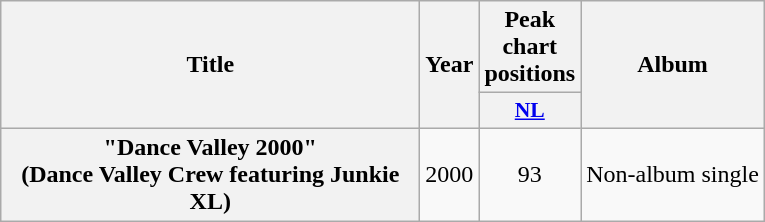<table class="wikitable plainrowheaders" style="text-align:center;">
<tr>
<th scope="col" rowspan="2" style="width:17em;">Title</th>
<th scope="col" rowspan="2">Year</th>
<th scope="col" colspan="1">Peak chart positions</th>
<th scope="col" rowspan="2">Album</th>
</tr>
<tr>
<th style="width:3em;font-size:90%;"><a href='#'>NL</a><br></th>
</tr>
<tr>
<th scope="row">"Dance Valley 2000"<br><span>(Dance Valley Crew featuring Junkie XL)</span></th>
<td>2000</td>
<td>93</td>
<td>Non-album single</td>
</tr>
</table>
